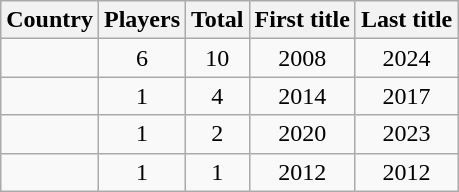<table class="wikitable" style="text-align: center;">
<tr>
<th>Country</th>
<th>Players</th>
<th>Total</th>
<th>First title</th>
<th>Last title</th>
</tr>
<tr>
<td align="left"></td>
<td>6</td>
<td>10</td>
<td>2008</td>
<td>2024</td>
</tr>
<tr>
<td align="left"></td>
<td>1</td>
<td>4</td>
<td>2014</td>
<td>2017</td>
</tr>
<tr>
<td align="left"></td>
<td>1</td>
<td>2</td>
<td>2020</td>
<td>2023</td>
</tr>
<tr>
<td align="left"></td>
<td>1</td>
<td>1</td>
<td>2012</td>
<td>2012</td>
</tr>
</table>
